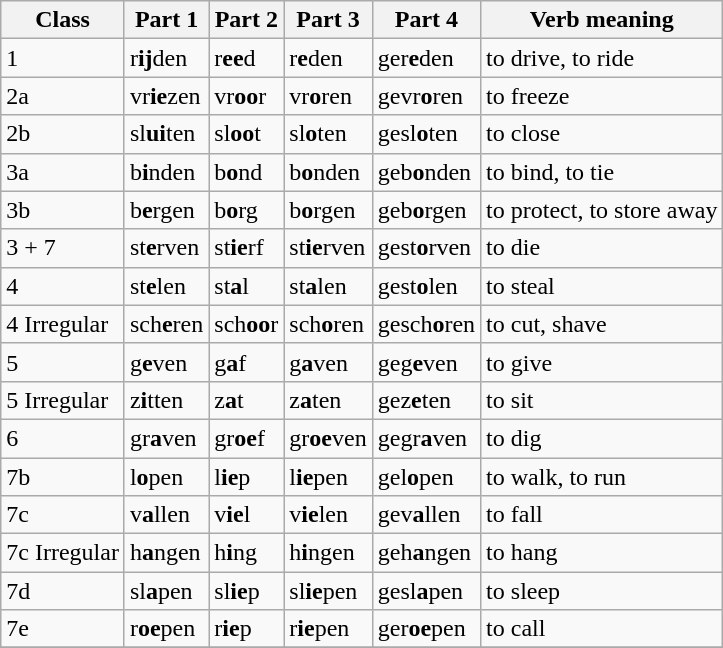<table class="wikitable">
<tr>
<th>Class</th>
<th>Part 1</th>
<th>Part 2</th>
<th>Part 3</th>
<th>Part 4</th>
<th>Verb meaning</th>
</tr>
<tr>
<td>1</td>
<td>r<strong>ij</strong>den</td>
<td>r<strong>ee</strong>d</td>
<td>r<strong>e</strong>den</td>
<td>ger<strong>e</strong>den</td>
<td>to drive, to ride</td>
</tr>
<tr>
<td>2a</td>
<td>vr<strong>ie</strong>zen</td>
<td>vr<strong>oo</strong>r</td>
<td>vr<strong>o</strong>ren</td>
<td>gevr<strong>o</strong>ren</td>
<td>to freeze</td>
</tr>
<tr>
<td>2b</td>
<td>sl<strong>ui</strong>ten</td>
<td>sl<strong>oo</strong>t</td>
<td>sl<strong>o</strong>ten</td>
<td>gesl<strong>o</strong>ten</td>
<td>to close</td>
</tr>
<tr>
<td>3a</td>
<td>b<strong>i</strong>nden</td>
<td>b<strong>o</strong>nd</td>
<td>b<strong>o</strong>nden</td>
<td>geb<strong>o</strong>nden</td>
<td>to bind, to tie</td>
</tr>
<tr>
<td>3b</td>
<td>b<strong>e</strong>rgen</td>
<td>b<strong>o</strong>rg</td>
<td>b<strong>o</strong>rgen</td>
<td>geb<strong>o</strong>rgen</td>
<td>to protect, to store away</td>
</tr>
<tr>
<td>3 + 7</td>
<td>st<strong>e</strong>rven</td>
<td>st<strong>ie</strong>rf</td>
<td>st<strong>ie</strong>rven</td>
<td>gest<strong>o</strong>rven</td>
<td>to die</td>
</tr>
<tr>
<td>4</td>
<td>st<strong>e</strong>len</td>
<td>st<strong>a</strong>l</td>
<td>st<strong>a</strong>len</td>
<td>gest<strong>o</strong>len</td>
<td>to steal</td>
</tr>
<tr>
<td>4 Irregular</td>
<td>sch<strong>e</strong>ren</td>
<td>sch<strong>oo</strong>r</td>
<td>sch<strong>o</strong>ren</td>
<td>gesch<strong>o</strong>ren</td>
<td>to cut, shave</td>
</tr>
<tr>
<td>5</td>
<td>g<strong>e</strong>ven</td>
<td>g<strong>a</strong>f</td>
<td>g<strong>a</strong>ven</td>
<td>geg<strong>e</strong>ven</td>
<td>to give</td>
</tr>
<tr>
<td>5 Irregular</td>
<td>z<strong>i</strong>tten</td>
<td>z<strong>a</strong>t</td>
<td>z<strong>a</strong>ten</td>
<td>gez<strong>e</strong>ten</td>
<td>to sit</td>
</tr>
<tr>
<td>6</td>
<td>gr<strong>a</strong>ven</td>
<td>gr<strong>oe</strong>f</td>
<td>gr<strong>oe</strong>ven</td>
<td>gegr<strong>a</strong>ven</td>
<td>to dig</td>
</tr>
<tr>
<td>7b</td>
<td>l<strong>o</strong>pen</td>
<td>l<strong>ie</strong>p</td>
<td>l<strong>ie</strong>pen</td>
<td>gel<strong>o</strong>pen</td>
<td>to walk, to run</td>
</tr>
<tr>
<td>7c</td>
<td>v<strong>a</strong>llen</td>
<td>v<strong>ie</strong>l</td>
<td>v<strong>ie</strong>len</td>
<td>gev<strong>a</strong>llen</td>
<td>to fall</td>
</tr>
<tr>
<td>7c Irregular</td>
<td>h<strong>a</strong>ngen</td>
<td>h<strong>i</strong>ng</td>
<td>h<strong>i</strong>ngen</td>
<td>geh<strong>a</strong>ngen</td>
<td>to hang</td>
</tr>
<tr>
<td>7d</td>
<td>sl<strong>a</strong>pen</td>
<td>sl<strong>ie</strong>p</td>
<td>sl<strong>ie</strong>pen</td>
<td>gesl<strong>a</strong>pen</td>
<td>to sleep</td>
</tr>
<tr>
<td>7e</td>
<td>r<strong>oe</strong>pen</td>
<td>r<strong>ie</strong>p</td>
<td>r<strong>ie</strong>pen</td>
<td>ger<strong>oe</strong>pen</td>
<td>to call</td>
</tr>
<tr>
</tr>
</table>
